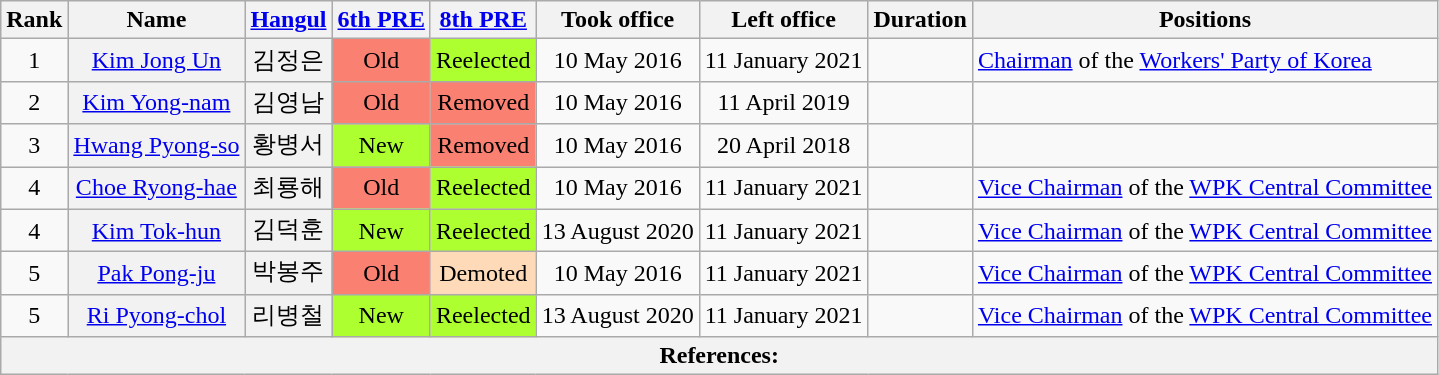<table class="wikitable sortable">
<tr>
<th>Rank</th>
<th>Name</th>
<th><a href='#'>Hangul</a></th>
<th><a href='#'>6th PRE</a></th>
<th><a href='#'>8th PRE</a></th>
<th>Took office</th>
<th>Left office</th>
<th>Duration</th>
<th>Positions</th>
</tr>
<tr>
<td align="center">1</td>
<th align="center" scope="row" style="font-weight:normal;"><a href='#'>Kim Jong Un</a></th>
<th align="center" scope="row" style="font-weight:normal;">김정은</th>
<td style="background: Salmon" align="center">Old</td>
<td align="center" style="background: GreenYellow">Reelected</td>
<td align="center">10 May 2016</td>
<td align="center">11 January 2021</td>
<td align="center"></td>
<td><a href='#'>Chairman</a> of the <a href='#'>Workers' Party of Korea</a></td>
</tr>
<tr>
<td align="center">2</td>
<th align="center" scope="row" style="font-weight:normal;"><a href='#'>Kim Yong-nam</a></th>
<th align="center" scope="row" style="font-weight:normal;">김영남</th>
<td style="background: Salmon" align="center">Old</td>
<td style="background: Salmon" align="center">Removed</td>
<td align="center">10 May 2016</td>
<td align="center">11 April 2019</td>
<td align="center"></td>
<td></td>
</tr>
<tr>
<td align="center">3</td>
<th align="center" scope="row" style="font-weight:normal;"><a href='#'>Hwang Pyong-so</a></th>
<th align="center" scope="row" style="font-weight:normal;">황병서</th>
<td align="center" style="background: GreenYellow">New</td>
<td style="background: Salmon" align="center">Removed</td>
<td align="center">10 May 2016</td>
<td align="center">20 April 2018</td>
<td align="center"></td>
<td></td>
</tr>
<tr>
<td align="center">4</td>
<th align="center" scope="row" style="font-weight:normal;"><a href='#'>Choe Ryong-hae</a></th>
<th align="center" scope="row" style="font-weight:normal;">최룡해</th>
<td style="background: Salmon" align="center">Old</td>
<td align="center" style="background: GreenYellow">Reelected</td>
<td align="center">10 May 2016</td>
<td align="center">11 January 2021</td>
<td align="center"></td>
<td><a href='#'>Vice Chairman</a> of the <a href='#'>WPK Central Committee</a></td>
</tr>
<tr>
<td align="center">4</td>
<th align="center" scope="row" style="font-weight:normal;"><a href='#'>Kim Tok-hun</a></th>
<th align="center" scope="row" style="font-weight:normal;">김덕훈</th>
<td align="center" style="background: GreenYellow">New</td>
<td align="center" style="background: GreenYellow">Reelected</td>
<td align="center">13 August 2020</td>
<td align="center">11 January 2021</td>
<td align="center"></td>
<td><a href='#'>Vice Chairman</a> of the <a href='#'>WPK Central Committee</a></td>
</tr>
<tr>
<td align="center">5</td>
<th align="center" scope="row" style="font-weight:normal;"><a href='#'>Pak Pong-ju</a></th>
<th align="center" scope="row" style="font-weight:normal;">박봉주</th>
<td style="background: Salmon" align="center">Old</td>
<td style="background: PeachPuff" align="center">Demoted</td>
<td align="center">10 May 2016</td>
<td align="center">11 January 2021</td>
<td align="center"></td>
<td><a href='#'>Vice Chairman</a> of the <a href='#'>WPK Central Committee</a></td>
</tr>
<tr>
<td align="center">5</td>
<th align="center" scope="row" style="font-weight:normal;"><a href='#'>Ri Pyong-chol</a></th>
<th align="center" scope="row" style="font-weight:normal;">리병철</th>
<td align="center" style="background: GreenYellow">New</td>
<td align="center" style="background: GreenYellow">Reelected</td>
<td align="center">13 August 2020</td>
<td align="center">11 January 2021</td>
<td align="center"></td>
<td><a href='#'>Vice Chairman</a> of the <a href='#'>WPK Central Committee</a></td>
</tr>
<tr>
<th colspan="9" unsortable><strong>References:</strong><br></th>
</tr>
</table>
